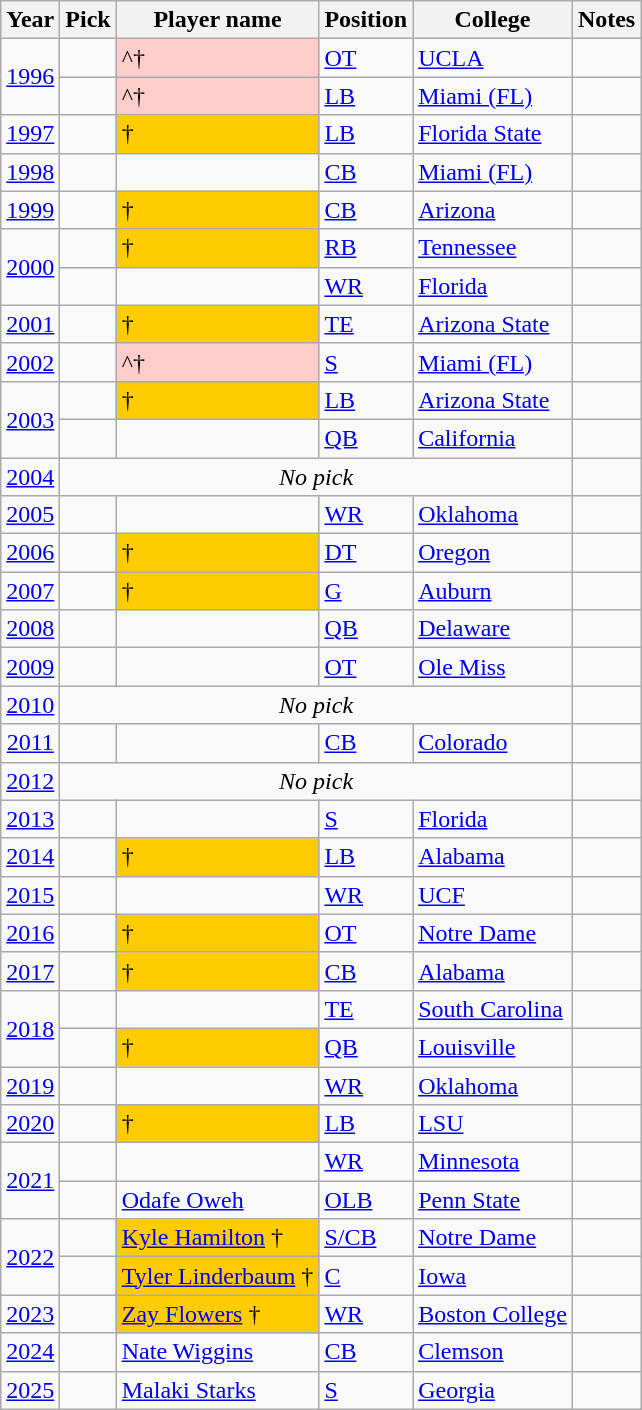<table class="wikitable sortable">
<tr>
<th scope="col">Year</th>
<th scope="col">Pick</th>
<th scope="col">Player name</th>
<th scope="col">Position</th>
<th scope="col">College</th>
<th scope="col" class="unsortable">Notes</th>
</tr>
<tr>
<td align="center" rowspan="2"><a href='#'>1996</a></td>
<td align="center"></td>
<td bgcolor="FFCCCC"> ^†</td>
<td><a href='#'>OT</a></td>
<td><a href='#'>UCLA</a></td>
<td align="center"></td>
</tr>
<tr>
<td align="center"></td>
<td bgcolor="FFCCCC"> ^†</td>
<td><a href='#'>LB</a></td>
<td><a href='#'>Miami (FL)</a></td>
<td align="center"></td>
</tr>
<tr>
<td align="center"><a href='#'>1997</a></td>
<td align="center"></td>
<td bgcolor="FFCC00"> †</td>
<td><a href='#'>LB</a></td>
<td><a href='#'>Florida State</a></td>
<td align="center"></td>
</tr>
<tr>
<td align="center"><a href='#'>1998</a></td>
<td align="center"></td>
<td></td>
<td><a href='#'>CB</a></td>
<td><a href='#'>Miami (FL)</a></td>
<td align="center"></td>
</tr>
<tr>
<td align="center"><a href='#'>1999</a></td>
<td align="center"></td>
<td bgcolor="FFCC00"> †</td>
<td><a href='#'>CB</a></td>
<td><a href='#'>Arizona</a></td>
<td align="center"></td>
</tr>
<tr>
<td align="center" rowspan="2"><a href='#'>2000</a></td>
<td align="center"></td>
<td bgcolor="FFCC00"> †</td>
<td><a href='#'>RB</a></td>
<td><a href='#'>Tennessee</a></td>
<td align="center"></td>
</tr>
<tr>
<td align="center"></td>
<td></td>
<td><a href='#'>WR</a></td>
<td><a href='#'>Florida</a></td>
<td></td>
</tr>
<tr>
<td align="center"><a href='#'>2001</a></td>
<td align="center"></td>
<td bgcolor="FFCC00"> †</td>
<td><a href='#'>TE</a></td>
<td><a href='#'>Arizona State</a></td>
<td align="center"></td>
</tr>
<tr>
<td align="center"><a href='#'>2002</a></td>
<td align="center"></td>
<td bgcolor="FFCCCC">^†</td>
<td><a href='#'>S</a></td>
<td><a href='#'>Miami (FL)</a></td>
<td align="center"></td>
</tr>
<tr>
<td align="center" rowspan="2"><a href='#'>2003</a></td>
<td align="center"></td>
<td bgcolor="FFCC00"> †</td>
<td><a href='#'>LB</a></td>
<td><a href='#'>Arizona State</a></td>
<td align="center"></td>
</tr>
<tr>
<td align="center"></td>
<td></td>
<td><a href='#'>QB</a></td>
<td><a href='#'>California</a></td>
<td align="center"></td>
</tr>
<tr>
<td align="center"><a href='#'>2004</a></td>
<td align="center" colspan=4"><em>No pick</em></td>
<td align="center"></td>
</tr>
<tr>
<td align="center"><a href='#'>2005</a></td>
<td align="center"></td>
<td></td>
<td><a href='#'>WR</a></td>
<td><a href='#'>Oklahoma</a></td>
<td></td>
</tr>
<tr>
<td align="center"><a href='#'>2006</a></td>
<td align="center"></td>
<td bgcolor="FFCC00"> †</td>
<td><a href='#'>DT</a></td>
<td><a href='#'>Oregon</a></td>
<td align="center"></td>
</tr>
<tr>
<td align="center"><a href='#'>2007</a></td>
<td align="center"></td>
<td bgcolor="FFCC00"> †</td>
<td><a href='#'>G</a></td>
<td><a href='#'>Auburn</a></td>
<td></td>
</tr>
<tr>
<td align="center"><a href='#'>2008</a></td>
<td align="center"></td>
<td></td>
<td><a href='#'>QB</a></td>
<td><a href='#'>Delaware</a></td>
<td align="center"></td>
</tr>
<tr>
<td align="center"><a href='#'>2009</a></td>
<td align="center"></td>
<td></td>
<td><a href='#'>OT</a></td>
<td><a href='#'>Ole Miss</a></td>
<td align="center"></td>
</tr>
<tr>
<td align="center"><a href='#'>2010</a></td>
<td align="center" colspan="4"><em>No pick</em></td>
<td align="center"></td>
</tr>
<tr>
<td align="center"><a href='#'>2011</a></td>
<td align="center"></td>
<td></td>
<td><a href='#'>CB</a></td>
<td><a href='#'>Colorado</a></td>
<td align="center"></td>
</tr>
<tr>
<td align="center"><a href='#'>2012</a></td>
<td align="center" colspan="4"><em>No pick</em></td>
<td align="center"></td>
</tr>
<tr>
<td align="center"><a href='#'>2013</a></td>
<td align="center"></td>
<td></td>
<td><a href='#'>S</a></td>
<td><a href='#'>Florida</a></td>
<td align="center"></td>
</tr>
<tr>
<td align="center"><a href='#'>2014</a></td>
<td align="center"></td>
<td bgcolor="FFCC00"> †</td>
<td><a href='#'>LB</a></td>
<td><a href='#'>Alabama</a></td>
<td align="center"></td>
</tr>
<tr>
<td align="center"><a href='#'>2015</a></td>
<td align="center"></td>
<td></td>
<td><a href='#'>WR</a></td>
<td><a href='#'>UCF</a></td>
<td align="center"></td>
</tr>
<tr>
<td align="center"><a href='#'>2016</a></td>
<td align="center"></td>
<td bgcolor="FFCC00"> †</td>
<td><a href='#'>OT</a></td>
<td><a href='#'>Notre Dame</a></td>
<td align="center"></td>
</tr>
<tr>
<td align="center"><a href='#'>2017</a></td>
<td align="center"></td>
<td bgcolor="FFCC00"> †</td>
<td><a href='#'>CB</a></td>
<td><a href='#'>Alabama</a></td>
<td align="center"></td>
</tr>
<tr>
<td rowspan="2" align="center"><a href='#'>2018</a></td>
<td align="center"></td>
<td></td>
<td><a href='#'>TE</a></td>
<td><a href='#'>South Carolina</a></td>
<td align="center"></td>
</tr>
<tr>
<td align="center"></td>
<td bgcolor="FFCC00"> †</td>
<td><a href='#'>QB</a></td>
<td><a href='#'>Louisville</a></td>
<td align="center"></td>
</tr>
<tr>
<td align="center"><a href='#'>2019</a></td>
<td align="center"></td>
<td></td>
<td><a href='#'>WR</a></td>
<td><a href='#'>Oklahoma</a></td>
<td></td>
</tr>
<tr>
<td align="center"><a href='#'>2020</a></td>
<td align="center"></td>
<td bgcolor="FFCC00"> †</td>
<td><a href='#'>LB</a></td>
<td><a href='#'>LSU</a></td>
<td></td>
</tr>
<tr>
<td rowspan="2" align="center"><a href='#'>2021</a></td>
<td align="center"></td>
<td></td>
<td><a href='#'>WR</a></td>
<td><a href='#'>Minnesota</a></td>
<td></td>
</tr>
<tr>
<td align="center"></td>
<td><a href='#'>Odafe Oweh</a></td>
<td><a href='#'>OLB</a></td>
<td><a href='#'>Penn State</a></td>
<td align="center"></td>
</tr>
<tr>
<td rowspan="2" align="center"><a href='#'>2022</a></td>
<td align="center"></td>
<td bgcolor="FFCC00"><a href='#'>Kyle Hamilton</a> †</td>
<td><a href='#'>S/CB</a></td>
<td><a href='#'>Notre Dame</a></td>
<td></td>
</tr>
<tr>
<td align="center"></td>
<td bgcolor="FFCC00"><a href='#'>Tyler Linderbaum</a> †</td>
<td><a href='#'>C</a></td>
<td><a href='#'>Iowa</a></td>
<td align="center"></td>
</tr>
<tr>
<td align="center"><a href='#'>2023</a></td>
<td align="center"></td>
<td bgcolor="FFCC00"><a href='#'>Zay Flowers</a> †</td>
<td><a href='#'>WR</a></td>
<td><a href='#'>Boston College</a></td>
<td></td>
</tr>
<tr>
<td align="center"><a href='#'>2024</a></td>
<td align="center"></td>
<td><a href='#'>Nate Wiggins</a></td>
<td><a href='#'>CB</a></td>
<td><a href='#'>Clemson</a></td>
<td></td>
</tr>
<tr>
<td align="center"><a href='#'>2025</a></td>
<td align="center"></td>
<td><a href='#'>Malaki Starks</a></td>
<td><a href='#'>S</a></td>
<td><a href='#'>Georgia</a></td>
<td></td>
</tr>
</table>
